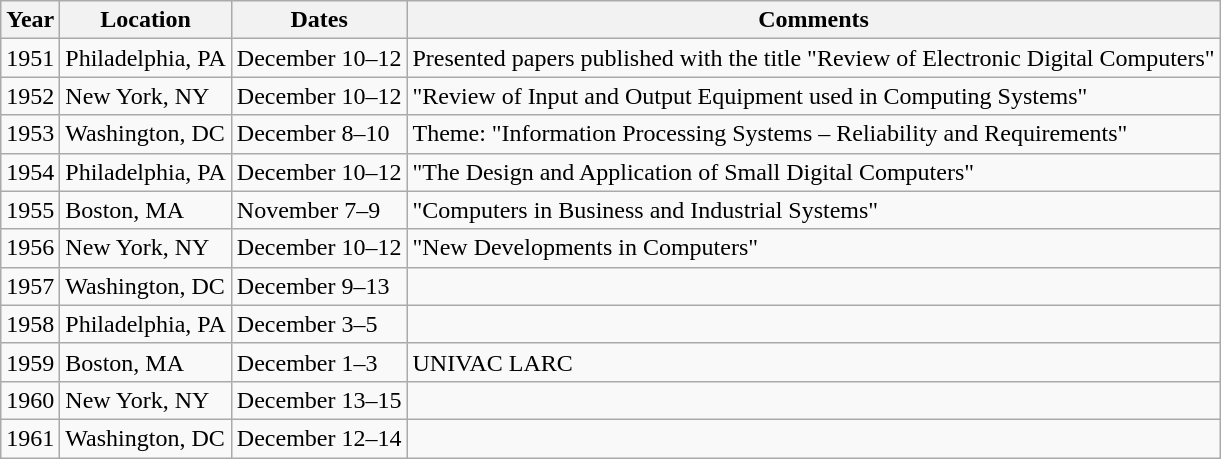<table class="wikitable">
<tr>
<th>Year</th>
<th>Location</th>
<th>Dates</th>
<th>Comments</th>
</tr>
<tr>
<td>1951</td>
<td>Philadelphia, PA</td>
<td>December 10–12</td>
<td>Presented papers published with the title "Review of Electronic Digital Computers"</td>
</tr>
<tr>
<td>1952</td>
<td>New York, NY</td>
<td>December 10–12</td>
<td>"Review of Input and Output Equipment used in Computing Systems"</td>
</tr>
<tr>
<td>1953</td>
<td>Washington, DC</td>
<td>December 8–10</td>
<td>Theme: "Information Processing Systems – Reliability and Requirements"</td>
</tr>
<tr>
<td>1954</td>
<td>Philadelphia, PA</td>
<td>December 10–12</td>
<td>"The Design and Application of Small Digital Computers"</td>
</tr>
<tr>
<td>1955</td>
<td>Boston, MA</td>
<td>November 7–9</td>
<td>"Computers in Business and Industrial Systems"</td>
</tr>
<tr>
<td>1956</td>
<td>New York, NY</td>
<td>December 10–12</td>
<td>"New Developments in Computers"</td>
</tr>
<tr>
<td>1957</td>
<td>Washington, DC</td>
<td>December 9–13</td>
<td></td>
</tr>
<tr>
<td>1958</td>
<td>Philadelphia, PA</td>
<td>December 3–5</td>
<td></td>
</tr>
<tr>
<td>1959</td>
<td>Boston, MA</td>
<td>December 1–3</td>
<td>UNIVAC LARC</td>
</tr>
<tr>
<td>1960</td>
<td>New York, NY</td>
<td>December 13–15</td>
<td></td>
</tr>
<tr>
<td>1961</td>
<td>Washington, DC</td>
<td>December 12–14</td>
<td></td>
</tr>
</table>
